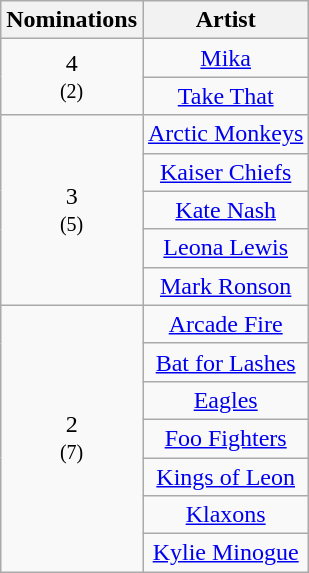<table class="wikitable" rowspan="2" style="text-align:center;">
<tr>
<th scope="col" style="width:55px;">Nominations</th>
<th scope="col" style="text-align:center;">Artist</th>
</tr>
<tr>
<td rowspan="2">4<br><small>(2)</small></td>
<td><a href='#'>Mika</a></td>
</tr>
<tr>
<td><a href='#'>Take That</a></td>
</tr>
<tr>
<td rowspan="5">3<br><small>(5)</small></td>
<td><a href='#'>Arctic Monkeys</a></td>
</tr>
<tr>
<td><a href='#'>Kaiser Chiefs</a></td>
</tr>
<tr>
<td><a href='#'>Kate Nash</a></td>
</tr>
<tr>
<td><a href='#'>Leona Lewis</a></td>
</tr>
<tr>
<td><a href='#'>Mark Ronson</a></td>
</tr>
<tr>
<td rowspan="7">2<br><small>(7)</small></td>
<td><a href='#'>Arcade Fire</a></td>
</tr>
<tr>
<td><a href='#'>Bat for Lashes</a></td>
</tr>
<tr>
<td><a href='#'>Eagles</a></td>
</tr>
<tr>
<td><a href='#'>Foo Fighters</a></td>
</tr>
<tr>
<td><a href='#'>Kings of Leon</a></td>
</tr>
<tr>
<td><a href='#'>Klaxons</a></td>
</tr>
<tr>
<td><a href='#'>Kylie Minogue</a></td>
</tr>
</table>
